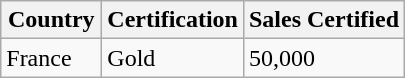<table class="wikitable">
<tr>
<th rowspan="1" width="60">Country</th>
<th rowspan="1" width="80">Certification</th>
<th rowspan="1" width="100">Sales Certified</th>
</tr>
<tr>
<td>France</td>
<td align=left>Gold</td>
<td align=left>50,000</td>
</tr>
</table>
